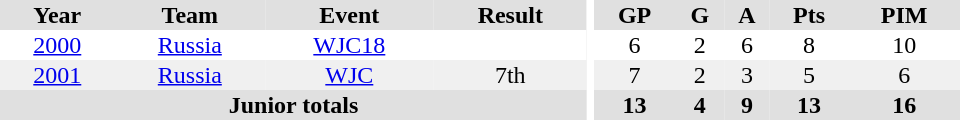<table border="0" cellpadding="1" cellspacing="0" style="text-align:center; width:40em">
<tr bgcolor="#e0e0e0">
<th>Year</th>
<th>Team</th>
<th>Event</th>
<th>Result</th>
<th rowspan="99" bgcolor="#ffffff"></th>
<th>GP</th>
<th>G</th>
<th>A</th>
<th>Pts</th>
<th>PIM</th>
</tr>
<tr>
<td><a href='#'>2000</a></td>
<td><a href='#'>Russia</a></td>
<td><a href='#'>WJC18</a></td>
<td></td>
<td>6</td>
<td>2</td>
<td>6</td>
<td>8</td>
<td>10</td>
</tr>
<tr bgcolor="#f0f0f0">
<td><a href='#'>2001</a></td>
<td><a href='#'>Russia</a></td>
<td><a href='#'>WJC</a></td>
<td>7th</td>
<td>7</td>
<td>2</td>
<td>3</td>
<td>5</td>
<td>6</td>
</tr>
<tr bgcolor="#e0e0e0">
<th colspan="4">Junior totals</th>
<th>13</th>
<th>4</th>
<th>9</th>
<th>13</th>
<th>16</th>
</tr>
</table>
